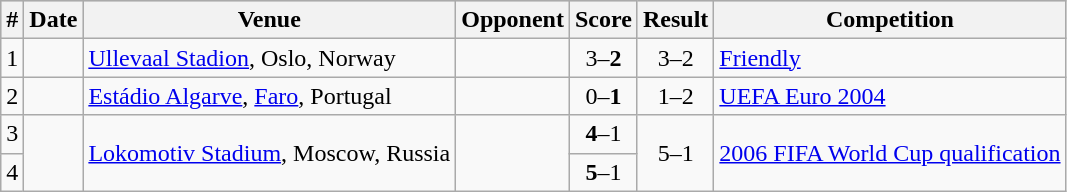<table class="wikitable">
<tr style="background:#ccc; text-align:center;">
<th>#</th>
<th>Date</th>
<th>Venue</th>
<th>Opponent</th>
<th>Score</th>
<th>Result</th>
<th>Competition</th>
</tr>
<tr>
<td align="center">1</td>
<td></td>
<td><a href='#'>Ullevaal Stadion</a>, Oslo, Norway</td>
<td></td>
<td align="center">3–<strong>2</strong></td>
<td align="center">3–2</td>
<td><a href='#'>Friendly</a></td>
</tr>
<tr>
<td align="center">2</td>
<td></td>
<td><a href='#'>Estádio Algarve</a>, <a href='#'>Faro</a>, Portugal</td>
<td></td>
<td align="center">0–<strong>1</strong></td>
<td align="center">1–2</td>
<td><a href='#'>UEFA Euro 2004</a></td>
</tr>
<tr>
<td align="center">3</td>
<td rowspan=2></td>
<td rowspan=2><a href='#'>Lokomotiv Stadium</a>, Moscow, Russia</td>
<td rowspan=2></td>
<td align="center"><strong>4</strong>–1</td>
<td align="center" rowspan=2>5–1</td>
<td rowspan=2><a href='#'>2006 FIFA World Cup qualification</a></td>
</tr>
<tr>
<td align="center">4</td>
<td align="center"><strong>5</strong>–1</td>
</tr>
</table>
